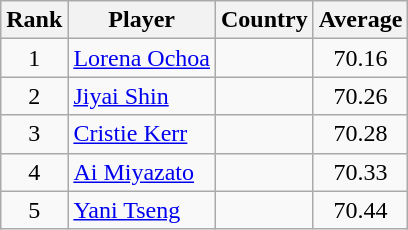<table class=wikitable style=text-align:center>
<tr>
<th>Rank</th>
<th>Player</th>
<th>Country</th>
<th>Average</th>
</tr>
<tr>
<td>1</td>
<td align=left><a href='#'>Lorena Ochoa</a></td>
<td align=left></td>
<td>70.16</td>
</tr>
<tr>
<td>2</td>
<td align=left><a href='#'>Jiyai Shin</a></td>
<td align=left></td>
<td>70.26</td>
</tr>
<tr>
<td>3</td>
<td align=left><a href='#'>Cristie Kerr</a></td>
<td align=left></td>
<td>70.28</td>
</tr>
<tr>
<td>4</td>
<td align=left><a href='#'>Ai Miyazato</a></td>
<td align=left></td>
<td>70.33</td>
</tr>
<tr>
<td>5</td>
<td align=left><a href='#'>Yani Tseng</a></td>
<td align=left></td>
<td>70.44</td>
</tr>
</table>
